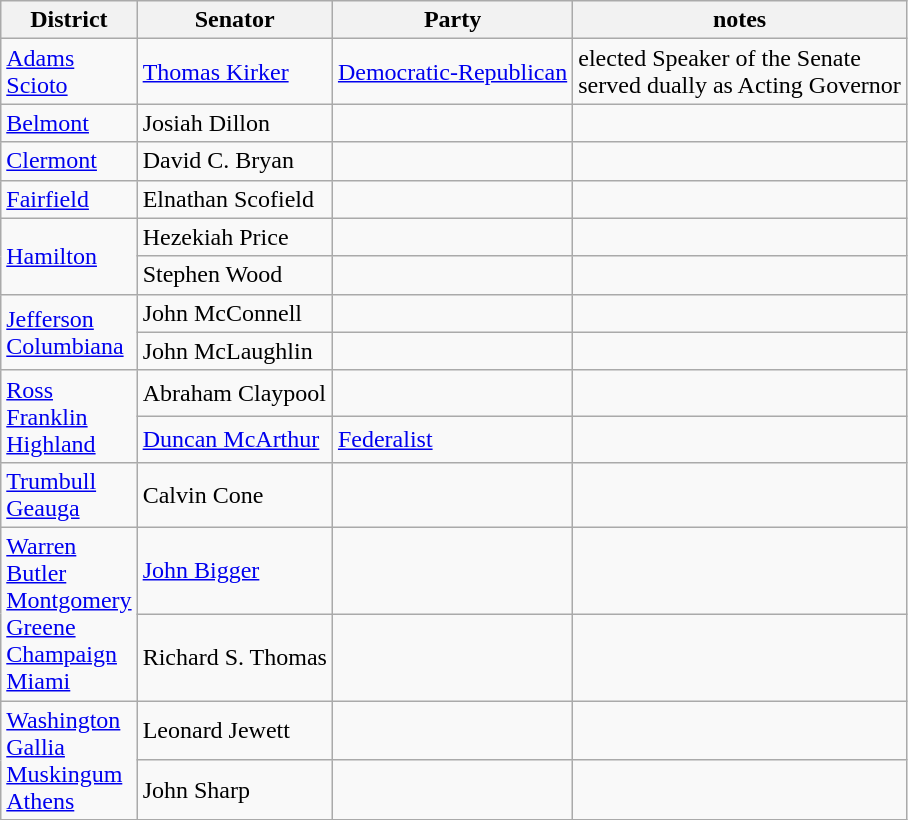<table class="wikitable">
<tr>
<th>District</th>
<th>Senator</th>
<th>Party</th>
<th>notes</th>
</tr>
<tr>
<td><a href='#'>Adams</a><br><a href='#'>Scioto</a></td>
<td><a href='#'>Thomas Kirker</a></td>
<td><a href='#'>Democratic-Republican</a></td>
<td>elected Speaker of the Senate<br>served dually as Acting Governor</td>
</tr>
<tr>
<td><a href='#'>Belmont</a></td>
<td>Josiah Dillon</td>
<td></td>
<td></td>
</tr>
<tr>
<td><a href='#'>Clermont</a></td>
<td>David C. Bryan</td>
<td></td>
<td></td>
</tr>
<tr>
<td><a href='#'>Fairfield</a></td>
<td>Elnathan Scofield</td>
<td></td>
<td></td>
</tr>
<tr>
<td rowspan=2><a href='#'>Hamilton</a></td>
<td>Hezekiah Price</td>
<td></td>
<td></td>
</tr>
<tr>
<td>Stephen Wood</td>
<td></td>
<td></td>
</tr>
<tr>
<td rowspan=2><a href='#'>Jefferson</a><br><a href='#'>Columbiana</a></td>
<td>John McConnell</td>
<td></td>
<td></td>
</tr>
<tr>
<td>John McLaughlin</td>
<td></td>
<td></td>
</tr>
<tr>
<td rowspan=2><a href='#'>Ross</a><br><a href='#'>Franklin</a><br><a href='#'>Highland</a></td>
<td>Abraham Claypool</td>
<td></td>
<td></td>
</tr>
<tr>
<td><a href='#'>Duncan McArthur</a></td>
<td><a href='#'>Federalist</a></td>
<td></td>
</tr>
<tr>
<td><a href='#'>Trumbull</a><br><a href='#'>Geauga</a></td>
<td>Calvin Cone</td>
<td></td>
<td></td>
</tr>
<tr>
<td rowspan=2><a href='#'>Warren</a><br><a href='#'>Butler</a><br><a href='#'>Montgomery</a><br><a href='#'>Greene</a><br><a href='#'>Champaign</a><br><a href='#'>Miami</a></td>
<td><a href='#'>John Bigger</a></td>
<td></td>
<td></td>
</tr>
<tr>
<td>Richard S. Thomas</td>
<td></td>
<td></td>
</tr>
<tr>
<td rowspan=2><a href='#'>Washington</a><br><a href='#'>Gallia</a><br><a href='#'>Muskingum</a><br><a href='#'>Athens</a></td>
<td>Leonard Jewett</td>
<td></td>
<td></td>
</tr>
<tr>
<td>John Sharp</td>
<td></td>
<td></td>
</tr>
</table>
